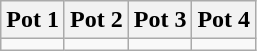<table class="wikitable">
<tr>
<th width="25%">Pot 1</th>
<th width="25%">Pot 2</th>
<th width="25%">Pot 3</th>
<th width="25%">Pot 4</th>
</tr>
<tr valign="top">
<td></td>
<td></td>
<td></td>
<td></td>
</tr>
</table>
